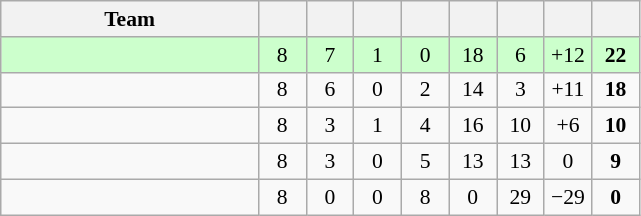<table class="wikitable" style="text-align:center; font-size:90%">
<tr>
<th width=165>Team</th>
<th width=25></th>
<th width=25></th>
<th width=25></th>
<th width=25></th>
<th width=25></th>
<th width=25></th>
<th width=25></th>
<th width=25></th>
</tr>
<tr style="background:#cfc;">
<td align=left></td>
<td>8</td>
<td>7</td>
<td>1</td>
<td>0</td>
<td>18</td>
<td>6</td>
<td>+12</td>
<td><strong>22</strong></td>
</tr>
<tr>
<td align=left></td>
<td>8</td>
<td>6</td>
<td>0</td>
<td>2</td>
<td>14</td>
<td>3</td>
<td>+11</td>
<td><strong>18</strong></td>
</tr>
<tr>
<td align=left></td>
<td>8</td>
<td>3</td>
<td>1</td>
<td>4</td>
<td>16</td>
<td>10</td>
<td>+6</td>
<td><strong>10</strong></td>
</tr>
<tr>
<td align=left></td>
<td>8</td>
<td>3</td>
<td>0</td>
<td>5</td>
<td>13</td>
<td>13</td>
<td>0</td>
<td><strong>9</strong></td>
</tr>
<tr>
<td align=left></td>
<td>8</td>
<td>0</td>
<td>0</td>
<td>8</td>
<td>0</td>
<td>29</td>
<td>−29</td>
<td><strong>0</strong></td>
</tr>
</table>
